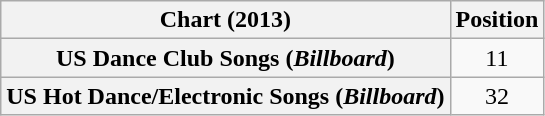<table class="wikitable plainrowheaders sortable" style="text-align:center;">
<tr>
<th scope="col">Chart (2013)</th>
<th scope="col">Position</th>
</tr>
<tr>
<th scope="row">US Dance Club Songs (<em>Billboard</em>)</th>
<td>11</td>
</tr>
<tr>
<th scope="row">US Hot Dance/Electronic Songs (<em>Billboard</em>)</th>
<td>32</td>
</tr>
</table>
